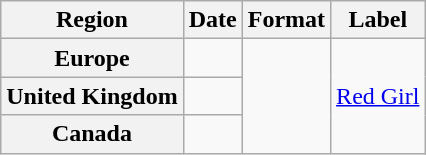<table class="wikitable plainrowheaders">
<tr>
<th scope="col">Region</th>
<th scope="col">Date</th>
<th scope="col">Format</th>
<th scope="col">Label</th>
</tr>
<tr>
<th scope="row">Europe</th>
<td></td>
<td rowspan="3"></td>
<td rowspan="3"><a href='#'>Red Girl</a></td>
</tr>
<tr>
<th scope="row">United Kingdom</th>
<td></td>
</tr>
<tr>
<th scope="row">Canada</th>
<td></td>
</tr>
</table>
